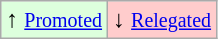<table class="wikitable" align="center">
<tr>
<td bgcolor="#ddffdd">↑ <small><a href='#'>Promoted</a></small></td>
<td bgcolor="#ffcccc">↓ <small><a href='#'>Relegated</a></small></td>
</tr>
</table>
